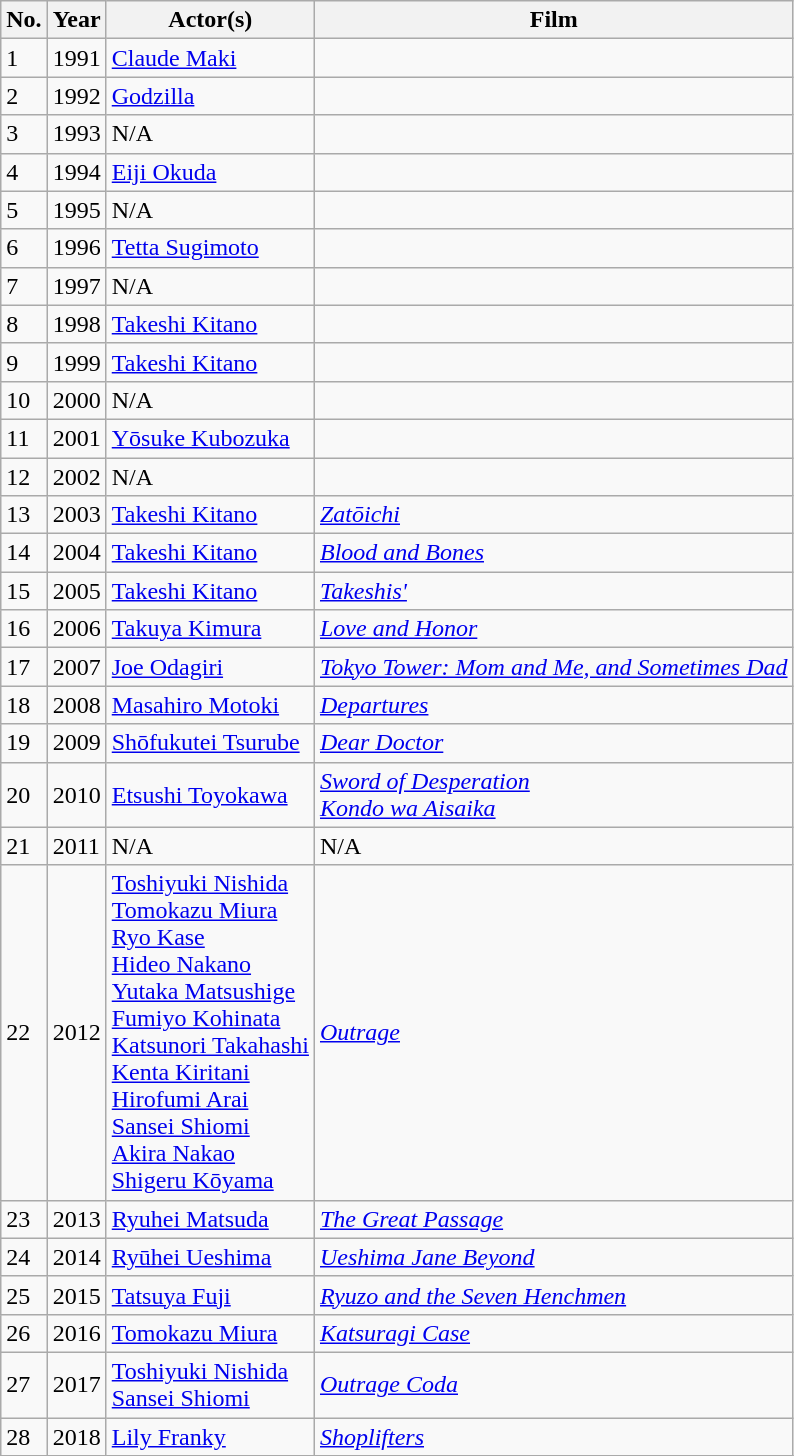<table class="wikitable">
<tr>
<th>No.</th>
<th>Year</th>
<th>Actor(s)</th>
<th>Film</th>
</tr>
<tr>
<td>1</td>
<td>1991</td>
<td><a href='#'>Claude Maki</a></td>
<td></td>
</tr>
<tr>
<td>2</td>
<td>1992</td>
<td><a href='#'>Godzilla</a></td>
<td></td>
</tr>
<tr>
<td>3</td>
<td>1993</td>
<td>N/A</td>
<td></td>
</tr>
<tr>
<td>4</td>
<td>1994</td>
<td><a href='#'>Eiji Okuda</a></td>
<td></td>
</tr>
<tr>
<td>5</td>
<td>1995</td>
<td>N/A</td>
<td></td>
</tr>
<tr>
<td>6</td>
<td>1996</td>
<td><a href='#'>Tetta Sugimoto</a></td>
<td></td>
</tr>
<tr>
<td>7</td>
<td>1997</td>
<td>N/A</td>
<td></td>
</tr>
<tr>
<td>8</td>
<td>1998</td>
<td><a href='#'>Takeshi Kitano</a></td>
<td></td>
</tr>
<tr>
<td>9</td>
<td>1999</td>
<td><a href='#'>Takeshi Kitano</a></td>
<td></td>
</tr>
<tr>
<td>10</td>
<td>2000</td>
<td>N/A</td>
<td></td>
</tr>
<tr>
<td>11</td>
<td>2001</td>
<td><a href='#'>Yōsuke Kubozuka</a></td>
<td></td>
</tr>
<tr>
<td>12</td>
<td>2002</td>
<td>N/A</td>
<td></td>
</tr>
<tr>
<td>13</td>
<td>2003</td>
<td><a href='#'>Takeshi Kitano</a></td>
<td><em><a href='#'>Zatōichi</a></em></td>
</tr>
<tr>
<td>14</td>
<td>2004</td>
<td><a href='#'>Takeshi Kitano</a></td>
<td><em><a href='#'>Blood and Bones</a></em></td>
</tr>
<tr>
<td>15</td>
<td>2005</td>
<td><a href='#'>Takeshi Kitano</a></td>
<td><em><a href='#'>Takeshis'</a></em></td>
</tr>
<tr>
<td>16</td>
<td>2006</td>
<td><a href='#'>Takuya Kimura</a></td>
<td><em><a href='#'>Love and Honor</a></em></td>
</tr>
<tr>
<td>17</td>
<td>2007</td>
<td><a href='#'>Joe Odagiri</a></td>
<td><em><a href='#'>Tokyo Tower: Mom and Me, and Sometimes Dad</a></em></td>
</tr>
<tr>
<td>18</td>
<td>2008</td>
<td><a href='#'>Masahiro Motoki</a></td>
<td><em><a href='#'>Departures</a></em></td>
</tr>
<tr>
<td>19</td>
<td>2009</td>
<td><a href='#'>Shōfukutei Tsurube</a></td>
<td><em><a href='#'>Dear Doctor</a></em></td>
</tr>
<tr>
<td>20</td>
<td>2010</td>
<td><a href='#'>Etsushi Toyokawa</a></td>
<td><em><a href='#'>Sword of Desperation</a><br><a href='#'>Kondo wa Aisaika</a></em></td>
</tr>
<tr>
<td>21</td>
<td>2011</td>
<td>N/A</td>
<td>N/A</td>
</tr>
<tr>
<td>22</td>
<td>2012</td>
<td><a href='#'>Toshiyuki Nishida</a><br><a href='#'>Tomokazu Miura</a><br><a href='#'>Ryo Kase</a><br><a href='#'>Hideo Nakano</a><br><a href='#'>Yutaka Matsushige</a><br><a href='#'>Fumiyo Kohinata</a><br><a href='#'>Katsunori Takahashi</a><br><a href='#'>Kenta Kiritani</a><br><a href='#'>Hirofumi Arai</a><br><a href='#'>Sansei Shiomi</a><br><a href='#'>Akira Nakao</a><br><a href='#'>Shigeru Kōyama</a></td>
<td><em><a href='#'>Outrage</a></em></td>
</tr>
<tr>
<td>23</td>
<td>2013</td>
<td><a href='#'>Ryuhei Matsuda</a></td>
<td><em><a href='#'>The Great Passage</a></em></td>
</tr>
<tr>
<td>24</td>
<td>2014</td>
<td><a href='#'>Ryūhei Ueshima</a></td>
<td><em><a href='#'>Ueshima Jane Beyond</a></em></td>
</tr>
<tr>
<td>25</td>
<td>2015</td>
<td><a href='#'>Tatsuya Fuji</a></td>
<td><em><a href='#'>Ryuzo and the Seven Henchmen</a></em></td>
</tr>
<tr>
<td>26</td>
<td>2016</td>
<td><a href='#'>Tomokazu Miura</a></td>
<td><em><a href='#'>Katsuragi Case</a></em></td>
</tr>
<tr>
<td>27</td>
<td>2017</td>
<td><a href='#'>Toshiyuki Nishida</a><br><a href='#'>Sansei Shiomi</a></td>
<td><em><a href='#'>Outrage Coda</a></em></td>
</tr>
<tr>
<td>28</td>
<td>2018</td>
<td><a href='#'>Lily Franky</a></td>
<td><em><a href='#'>Shoplifters</a></em></td>
</tr>
<tr>
</tr>
</table>
